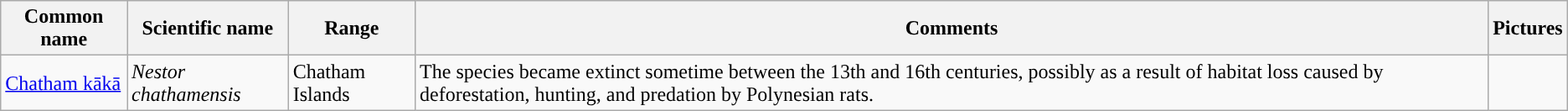<table class="wikitable">
<tr>
<th>Common name</th>
<th>Scientific name</th>
<th>Range</th>
<th class="unsortable">Comments</th>
<th class="unsortable">Pictures</th>
</tr>
<tr>
<td><a href='#'>Chatham kākā</a></td>
<td><em>Nestor chathamensis</em></td>
<td>Chatham Islands</td>
<td>The species became extinct sometime between the 13th and 16th centuries, possibly as a result of habitat loss caused by deforestation, hunting, and predation by Polynesian rats.</td>
<td></td>
</tr>
</table>
